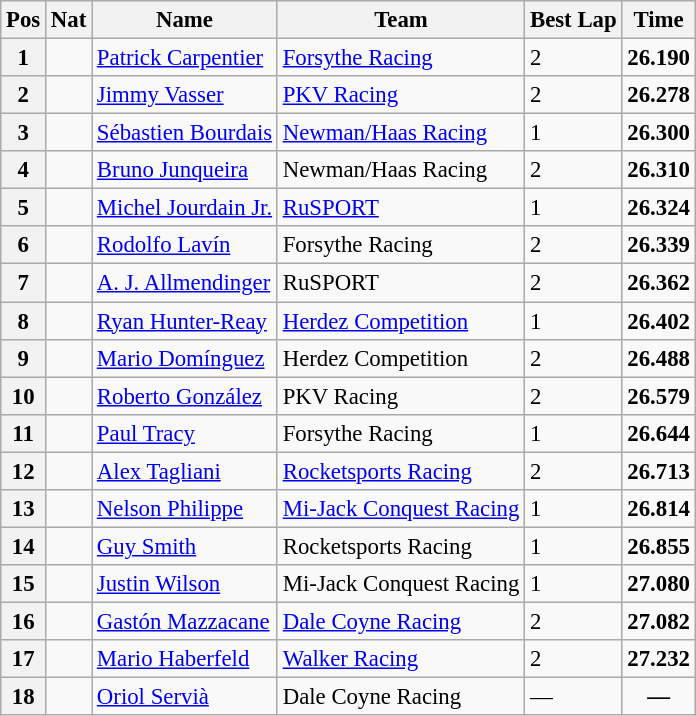<table class="wikitable" style="font-size: 95%;">
<tr>
<th>Pos</th>
<th>Nat</th>
<th>Name</th>
<th>Team</th>
<th>Best Lap</th>
<th>Time</th>
</tr>
<tr>
<th>1</th>
<td></td>
<td><a href='#'>Patrick Carpentier</a></td>
<td><a href='#'>Forsythe Racing</a></td>
<td>2</td>
<td><strong>26.190</strong></td>
</tr>
<tr>
<th>2</th>
<td></td>
<td><a href='#'>Jimmy Vasser</a></td>
<td><a href='#'>PKV Racing</a></td>
<td>2</td>
<td><strong>26.278</strong></td>
</tr>
<tr>
<th>3</th>
<td></td>
<td><a href='#'>Sébastien Bourdais</a></td>
<td><a href='#'>Newman/Haas Racing</a></td>
<td>1</td>
<td><strong>26.300</strong></td>
</tr>
<tr>
<th>4</th>
<td></td>
<td><a href='#'>Bruno Junqueira</a></td>
<td>Newman/Haas Racing</td>
<td>2</td>
<td><strong>26.310</strong></td>
</tr>
<tr>
<th>5</th>
<td></td>
<td><a href='#'>Michel Jourdain Jr.</a></td>
<td><a href='#'>RuSPORT</a></td>
<td>1</td>
<td><strong>26.324</strong></td>
</tr>
<tr>
<th>6</th>
<td></td>
<td><a href='#'>Rodolfo Lavín</a></td>
<td>Forsythe Racing</td>
<td>2</td>
<td><strong>26.339</strong></td>
</tr>
<tr>
<th>7</th>
<td></td>
<td><a href='#'>A. J. Allmendinger</a></td>
<td>RuSPORT</td>
<td>2</td>
<td><strong>26.362</strong></td>
</tr>
<tr>
<th>8</th>
<td></td>
<td><a href='#'>Ryan Hunter-Reay</a></td>
<td><a href='#'>Herdez Competition</a></td>
<td>1</td>
<td><strong>26.402</strong></td>
</tr>
<tr>
<th>9</th>
<td></td>
<td><a href='#'>Mario Domínguez</a></td>
<td>Herdez Competition</td>
<td>2</td>
<td><strong>26.488</strong></td>
</tr>
<tr>
<th>10</th>
<td></td>
<td><a href='#'>Roberto González</a></td>
<td>PKV Racing</td>
<td>2</td>
<td><strong>26.579</strong></td>
</tr>
<tr>
<th>11</th>
<td></td>
<td><a href='#'>Paul Tracy</a></td>
<td>Forsythe Racing</td>
<td>1</td>
<td><strong>26.644</strong></td>
</tr>
<tr>
<th>12</th>
<td></td>
<td><a href='#'>Alex Tagliani</a></td>
<td><a href='#'>Rocketsports Racing</a></td>
<td>2</td>
<td><strong>26.713</strong></td>
</tr>
<tr>
<th>13</th>
<td></td>
<td><a href='#'>Nelson Philippe</a></td>
<td><a href='#'>Mi-Jack Conquest Racing</a></td>
<td>1</td>
<td><strong>26.814</strong></td>
</tr>
<tr>
<th>14</th>
<td></td>
<td><a href='#'>Guy Smith</a></td>
<td>Rocketsports Racing</td>
<td>1</td>
<td><strong>26.855</strong></td>
</tr>
<tr>
<th>15</th>
<td></td>
<td><a href='#'>Justin Wilson</a></td>
<td>Mi-Jack Conquest Racing</td>
<td>1</td>
<td><strong>27.080</strong></td>
</tr>
<tr>
<th>16</th>
<td></td>
<td><a href='#'>Gastón Mazzacane</a></td>
<td><a href='#'>Dale Coyne Racing</a></td>
<td>2</td>
<td><strong>27.082</strong></td>
</tr>
<tr>
<th>17</th>
<td></td>
<td><a href='#'>Mario Haberfeld</a></td>
<td><a href='#'>Walker Racing</a></td>
<td>2</td>
<td><strong>27.232</strong></td>
</tr>
<tr>
<th>18</th>
<td></td>
<td><a href='#'>Oriol Servià</a></td>
<td>Dale Coyne Racing</td>
<td>—</td>
<td align="center"><strong>—</strong></td>
</tr>
</table>
